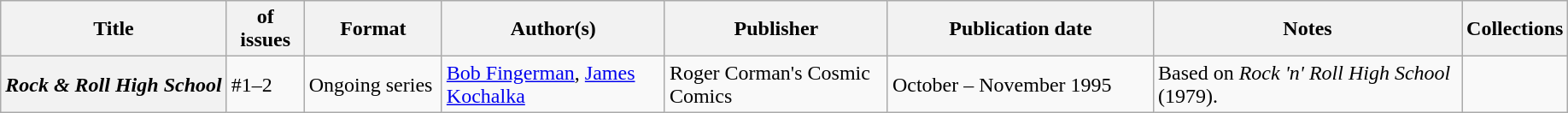<table class="wikitable">
<tr>
<th>Title</th>
<th style="width:40pt"> of issues</th>
<th style="width:75pt">Format</th>
<th style="width:125pt">Author(s)</th>
<th style="width:125pt">Publisher</th>
<th style="width:150pt">Publication date</th>
<th style="width:175pt">Notes</th>
<th>Collections</th>
</tr>
<tr>
<th><em>Rock & Roll High School</em></th>
<td>#1–2</td>
<td>Ongoing series</td>
<td><a href='#'>Bob Fingerman</a>, <a href='#'>James Kochalka</a></td>
<td>Roger Corman's Cosmic Comics</td>
<td>October – November 1995</td>
<td>Based on <em>Rock 'n' Roll High School</em> (1979).</td>
<td></td>
</tr>
</table>
